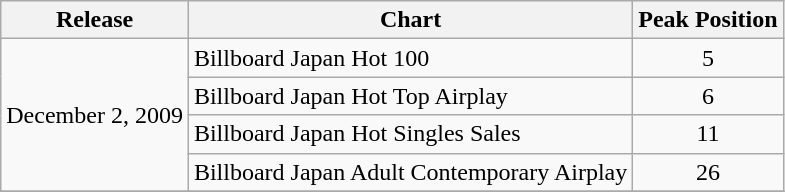<table class="wikitable">
<tr>
<th align="left">Release</th>
<th align="left">Chart</th>
<th align="left">Peak Position</th>
</tr>
<tr>
<td align="center" rowspan="4">December 2, 2009</td>
<td align="left">Billboard Japan Hot 100</td>
<td align="center">5</td>
</tr>
<tr>
<td align="left">Billboard Japan Hot Top Airplay</td>
<td align="center">6</td>
</tr>
<tr>
<td align="left">Billboard Japan Hot Singles Sales</td>
<td align="center">11</td>
</tr>
<tr>
<td align="left">Billboard Japan Adult Contemporary Airplay</td>
<td align="center">26</td>
</tr>
<tr>
</tr>
</table>
